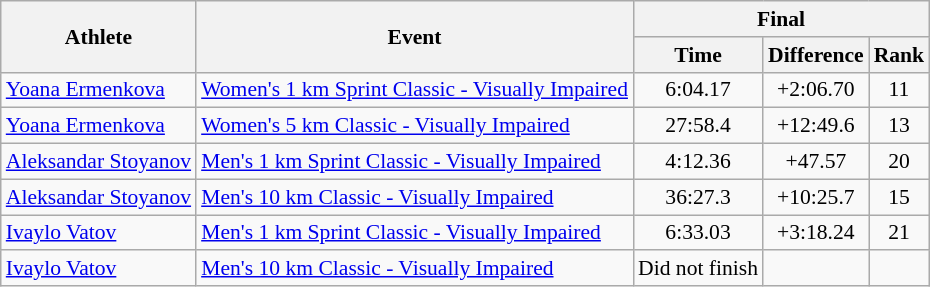<table class="wikitable" style="font-size:90%">
<tr>
<th rowspan="2">Athlete</th>
<th rowspan="2">Event</th>
<th colspan="3">Final</th>
</tr>
<tr>
<th>Time</th>
<th>Difference</th>
<th>Rank</th>
</tr>
<tr>
<td><a href='#'>Yoana Ermenkova</a></td>
<td><a href='#'>Women's 1 km Sprint Classic - Visually Impaired</a></td>
<td align="center">6:04.17</td>
<td align="center">+2:06.70</td>
<td align="center">11</td>
</tr>
<tr>
<td><a href='#'>Yoana Ermenkova</a></td>
<td><a href='#'>Women's 5 km Classic - Visually Impaired</a></td>
<td align="center">27:58.4</td>
<td align="center">+12:49.6</td>
<td align="center">13</td>
</tr>
<tr>
<td><a href='#'>Aleksandar Stoyanov</a></td>
<td><a href='#'>Men's 1 km Sprint Classic - Visually Impaired</a></td>
<td align="center">4:12.36</td>
<td align="center">+47.57</td>
<td align="center">20</td>
</tr>
<tr>
<td><a href='#'>Aleksandar Stoyanov</a></td>
<td><a href='#'>Men's 10 km Classic - Visually Impaired</a></td>
<td align="center">36:27.3</td>
<td align="center">+10:25.7</td>
<td align="center">15</td>
</tr>
<tr>
<td><a href='#'>Ivaylo Vatov</a></td>
<td><a href='#'>Men's 1 km Sprint Classic - Visually Impaired</a></td>
<td align="center">6:33.03</td>
<td align="center">+3:18.24</td>
<td align="center">21</td>
</tr>
<tr>
<td><a href='#'>Ivaylo Vatov</a></td>
<td><a href='#'>Men's 10 km Classic - Visually Impaired</a></td>
<td align="center">Did not finish</td>
<td align="center"></td>
<td align="center"></td>
</tr>
</table>
